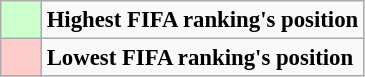<table class="wikitable" style="font-size: 95%; border: gray solid 1px; border-collapse: collapse;text-align:center style="float:right; width:23%">
<tr>
<td style="background: #CCFFCC;" width="20"></td>
<td align="left"><strong>Highest FIFA ranking's position</strong></td>
</tr>
<tr>
<td style="background: #FFCCCC;" width="20"></td>
<td align="left"><strong>Lowest FIFA ranking's position</strong></td>
</tr>
</table>
